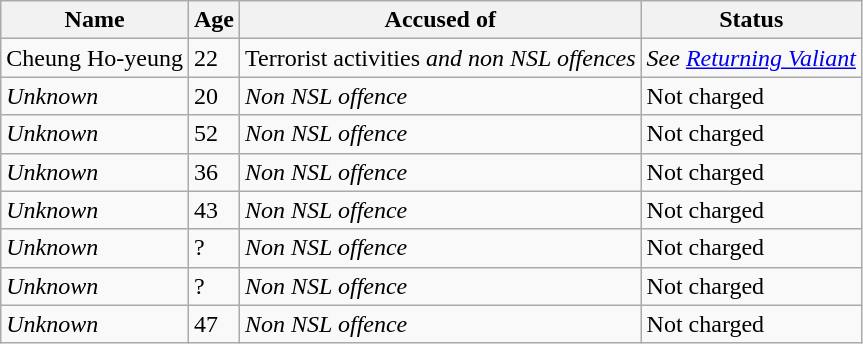<table class="wikitable">
<tr>
<th>Name</th>
<th>Age</th>
<th>Accused of</th>
<th>Status</th>
</tr>
<tr>
<td>Cheung Ho-yeung</td>
<td>22</td>
<td>Terrorist activities <em>and non NSL offences</em></td>
<td><em>See <a href='#'>Returning Valiant</a></em></td>
</tr>
<tr>
<td><em>Unknown</em></td>
<td>20</td>
<td><em>Non NSL offence</em></td>
<td>Not charged</td>
</tr>
<tr>
<td><em>Unknown</em></td>
<td>52</td>
<td><em>Non NSL offence</em></td>
<td>Not charged</td>
</tr>
<tr>
<td><em>Unknown</em></td>
<td>36</td>
<td><em>Non NSL offence</em></td>
<td>Not charged</td>
</tr>
<tr>
<td><em>Unknown</em></td>
<td>43</td>
<td><em>Non NSL offence</em></td>
<td>Not charged</td>
</tr>
<tr>
<td><em>Unknown</em></td>
<td>?</td>
<td><em>Non NSL offence</em></td>
<td>Not charged</td>
</tr>
<tr>
<td><em>Unknown</em></td>
<td>?</td>
<td><em>Non NSL offence</em></td>
<td>Not charged</td>
</tr>
<tr>
<td><em>Unknown</em></td>
<td>47</td>
<td><em>Non NSL offence</em></td>
<td>Not charged</td>
</tr>
</table>
